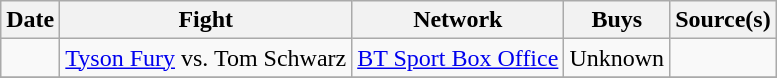<table class="wikitable sortable">
<tr>
<th>Date</th>
<th>Fight</th>
<th>Network</th>
<th>Buys</th>
<th>Source(s)</th>
</tr>
<tr>
<td></td>
<td><a href='#'>Tyson Fury</a> vs. Tom Schwarz</td>
<td><a href='#'>BT Sport Box Office</a></td>
<td>Unknown</td>
<td></td>
</tr>
<tr>
</tr>
</table>
